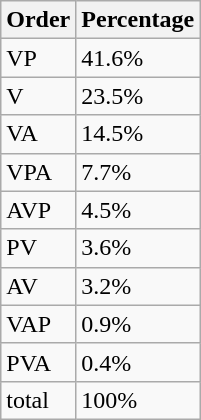<table class="wikitable">
<tr>
<th>Order</th>
<th>Percentage</th>
</tr>
<tr>
<td>VP</td>
<td>41.6%</td>
</tr>
<tr>
<td>V</td>
<td>23.5%</td>
</tr>
<tr>
<td>VA</td>
<td>14.5%</td>
</tr>
<tr>
<td>VPA</td>
<td>7.7%</td>
</tr>
<tr>
<td>AVP</td>
<td>4.5%</td>
</tr>
<tr>
<td>PV</td>
<td>3.6%</td>
</tr>
<tr>
<td>AV</td>
<td>3.2%</td>
</tr>
<tr>
<td>VAP</td>
<td>0.9%</td>
</tr>
<tr>
<td>PVA</td>
<td>0.4%</td>
</tr>
<tr>
<td>total</td>
<td>100%</td>
</tr>
</table>
